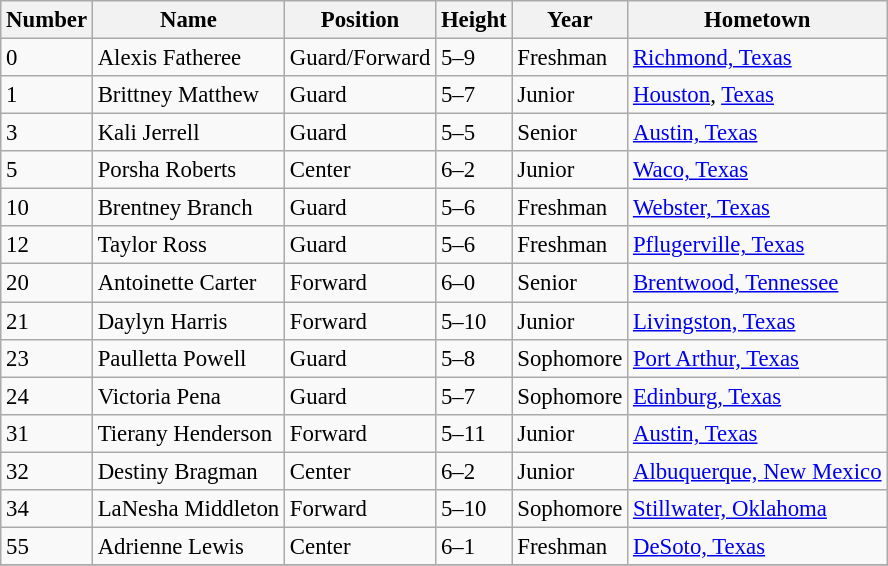<table class="wikitable" style="font-size: 95%;">
<tr>
<th>Number</th>
<th>Name</th>
<th>Position</th>
<th>Height</th>
<th>Year</th>
<th>Hometown</th>
</tr>
<tr>
<td>0</td>
<td>Alexis Fatheree</td>
<td>Guard/Forward</td>
<td>5–9</td>
<td>Freshman</td>
<td><a href='#'>Richmond, Texas</a></td>
</tr>
<tr>
<td>1</td>
<td>Brittney Matthew</td>
<td>Guard</td>
<td>5–7</td>
<td>Junior</td>
<td><a href='#'>Houston</a>, <a href='#'>Texas</a></td>
</tr>
<tr>
<td>3</td>
<td>Kali Jerrell</td>
<td>Guard</td>
<td>5–5</td>
<td>Senior</td>
<td><a href='#'>Austin, Texas</a></td>
</tr>
<tr>
<td>5</td>
<td>Porsha Roberts</td>
<td>Center</td>
<td>6–2</td>
<td>Junior</td>
<td><a href='#'>Waco, Texas</a></td>
</tr>
<tr>
<td>10</td>
<td>Brentney Branch</td>
<td>Guard</td>
<td>5–6</td>
<td>Freshman</td>
<td><a href='#'>Webster, Texas</a></td>
</tr>
<tr>
<td>12</td>
<td>Taylor Ross</td>
<td>Guard</td>
<td>5–6</td>
<td>Freshman</td>
<td><a href='#'>Pflugerville, Texas</a></td>
</tr>
<tr>
<td>20</td>
<td>Antoinette Carter</td>
<td>Forward</td>
<td>6–0</td>
<td>Senior</td>
<td><a href='#'>Brentwood, Tennessee</a></td>
</tr>
<tr>
<td>21</td>
<td>Daylyn Harris</td>
<td>Forward</td>
<td>5–10</td>
<td>Junior</td>
<td><a href='#'>Livingston, Texas</a></td>
</tr>
<tr>
<td>23</td>
<td>Paulletta Powell</td>
<td>Guard</td>
<td>5–8</td>
<td>Sophomore</td>
<td><a href='#'>Port Arthur, Texas</a></td>
</tr>
<tr>
<td>24</td>
<td>Victoria Pena</td>
<td>Guard</td>
<td>5–7</td>
<td>Sophomore</td>
<td><a href='#'>Edinburg, Texas</a></td>
</tr>
<tr>
<td>31</td>
<td>Tierany Henderson</td>
<td>Forward</td>
<td>5–11</td>
<td>Junior</td>
<td><a href='#'>Austin, Texas</a></td>
</tr>
<tr>
<td>32</td>
<td>Destiny Bragman</td>
<td>Center</td>
<td>6–2</td>
<td>Junior</td>
<td><a href='#'>Albuquerque, New Mexico</a></td>
</tr>
<tr>
<td>34</td>
<td>LaNesha Middleton</td>
<td>Forward</td>
<td>5–10</td>
<td>Sophomore</td>
<td><a href='#'>Stillwater, Oklahoma</a></td>
</tr>
<tr>
<td>55</td>
<td>Adrienne Lewis</td>
<td>Center</td>
<td>6–1</td>
<td>Freshman</td>
<td><a href='#'>DeSoto, Texas</a></td>
</tr>
<tr>
</tr>
</table>
